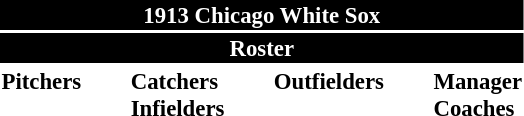<table class="toccolours" style="font-size: 95%;">
<tr>
<th colspan="10" style="background-color: black; color: white; text-align: center;">1913 Chicago White Sox</th>
</tr>
<tr>
<td colspan="10" style="background-color: black; color: white; text-align: center;"><strong>Roster</strong></td>
</tr>
<tr>
<td valign="top"><strong>Pitchers</strong><br>











</td>
<td width="25px"></td>
<td valign="top"><strong>Catchers</strong><br>





<strong>Infielders</strong>









</td>
<td width="25px"></td>
<td valign="top"><strong>Outfielders</strong><br>







</td>
<td width="25px"></td>
<td valign="top"><strong>Manager</strong><br>
<strong>Coaches</strong>
</td>
</tr>
</table>
